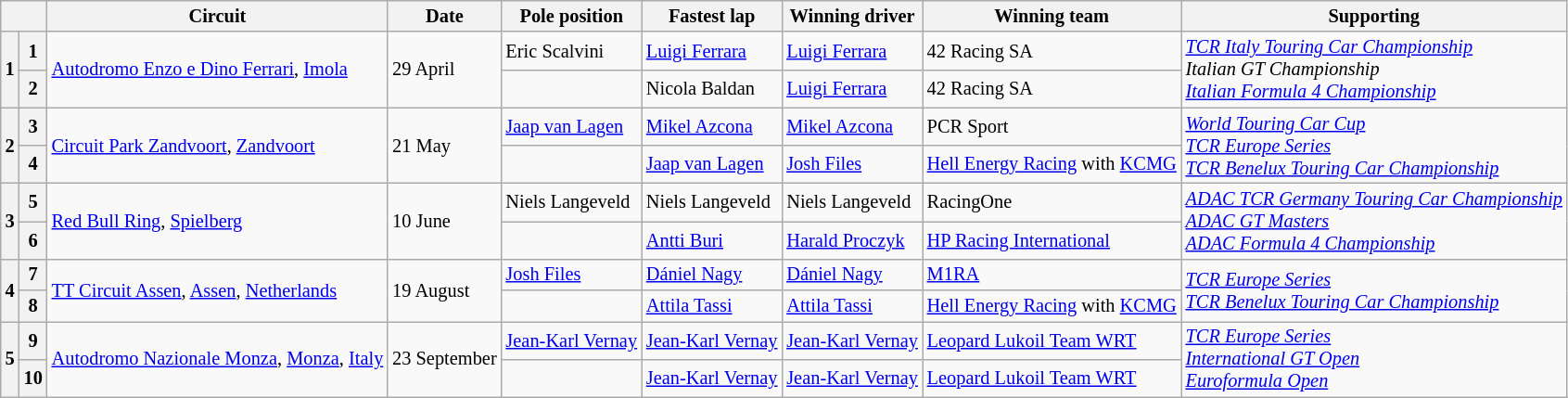<table class="wikitable" style="font-size: 85%">
<tr>
<th colspan="2"></th>
<th>Circuit</th>
<th>Date</th>
<th>Pole position</th>
<th>Fastest lap</th>
<th>Winning driver</th>
<th>Winning team</th>
<th>Supporting</th>
</tr>
<tr>
<th rowspan="2">1</th>
<th>1</th>
<td rowspan="2"> <a href='#'>Autodromo Enzo e Dino Ferrari</a>, <a href='#'>Imola</a></td>
<td rowspan="2">29 April</td>
<td> Eric Scalvini</td>
<td> <a href='#'>Luigi Ferrara</a></td>
<td> <a href='#'>Luigi Ferrara</a></td>
<td> 42 Racing SA</td>
<td rowspan="2"><a href='#'><em>TCR Italy Touring Car Championship</em></a><br><em>Italian GT Championship</em><br><em><a href='#'>Italian Formula 4 Championship</a></em></td>
</tr>
<tr>
<th>2</th>
<td></td>
<td> Nicola Baldan</td>
<td> <a href='#'>Luigi Ferrara</a></td>
<td> 42 Racing SA</td>
</tr>
<tr>
<th rowspan="2">2</th>
<th>3</th>
<td rowspan="2"> <a href='#'>Circuit Park Zandvoort</a>, <a href='#'>Zandvoort</a></td>
<td rowspan="2">21 May</td>
<td> <a href='#'>Jaap van Lagen</a></td>
<td> <a href='#'>Mikel Azcona</a></td>
<td> <a href='#'>Mikel Azcona</a></td>
<td> PCR Sport</td>
<td rowspan="2"><a href='#'><em>World Touring Car Cup</em></a><br><em><a href='#'>TCR Europe Series</a></em><br><em><a href='#'>TCR Benelux Touring Car Championship</a></em></td>
</tr>
<tr>
<th>4</th>
<td></td>
<td> <a href='#'>Jaap van Lagen</a></td>
<td> <a href='#'>Josh Files</a></td>
<td> <a href='#'>Hell Energy Racing</a> with <a href='#'>KCMG</a></td>
</tr>
<tr>
<th rowspan="2">3</th>
<th>5</th>
<td rowspan="2"> <a href='#'>Red Bull Ring</a>, <a href='#'>Spielberg</a></td>
<td rowspan="2">10 June</td>
<td> Niels Langeveld</td>
<td> Niels Langeveld</td>
<td> Niels Langeveld</td>
<td> RacingOne</td>
<td rowspan="2"><a href='#'><em>ADAC TCR Germany Touring Car Championship</em></a><br><a href='#'><em>ADAC GT Masters</em></a><br><a href='#'><em>ADAC Formula 4 Championship</em></a></td>
</tr>
<tr>
<th>6</th>
<td></td>
<td> <a href='#'>Antti Buri</a></td>
<td> <a href='#'>Harald Proczyk</a></td>
<td> <a href='#'>HP Racing International</a></td>
</tr>
<tr>
<th rowspan="2">4</th>
<th>7</th>
<td rowspan="2"> <a href='#'>TT Circuit Assen</a>, <a href='#'>Assen</a>, <a href='#'>Netherlands</a></td>
<td rowspan="2">19 August</td>
<td> <a href='#'>Josh Files</a></td>
<td> <a href='#'>Dániel Nagy</a></td>
<td> <a href='#'>Dániel Nagy</a></td>
<td> <a href='#'>M1RA</a></td>
<td rowspan="2"><em><a href='#'>TCR Europe Series</a></em><br><em><a href='#'>TCR Benelux Touring Car Championship</a></em></td>
</tr>
<tr>
<th>8</th>
<td></td>
<td> <a href='#'>Attila Tassi</a></td>
<td> <a href='#'>Attila Tassi</a></td>
<td> <a href='#'>Hell Energy Racing</a> with <a href='#'>KCMG</a></td>
</tr>
<tr>
<th rowspan="2">5</th>
<th>9</th>
<td rowspan="2"> <a href='#'>Autodromo Nazionale Monza</a>, <a href='#'>Monza</a>, <a href='#'>Italy</a></td>
<td rowspan="2">23 September</td>
<td> <a href='#'>Jean-Karl Vernay</a></td>
<td> <a href='#'>Jean-Karl Vernay</a></td>
<td> <a href='#'>Jean-Karl Vernay</a></td>
<td> <a href='#'>Leopard Lukoil Team WRT</a></td>
<td rowspan="2"><em><a href='#'>TCR Europe Series</a></em><br><a href='#'><em>International GT Open</em></a><br><a href='#'><em>Euroformula Open</em></a></td>
</tr>
<tr>
<th>10</th>
<td></td>
<td> <a href='#'>Jean-Karl Vernay</a></td>
<td> <a href='#'>Jean-Karl Vernay</a></td>
<td> <a href='#'>Leopard Lukoil Team WRT</a></td>
</tr>
</table>
